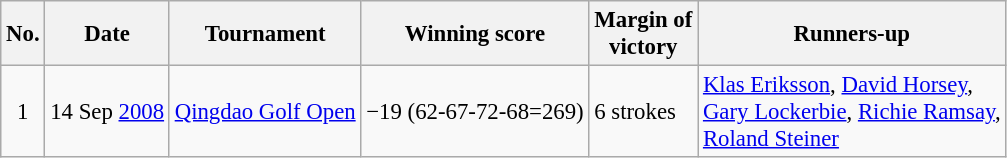<table class="wikitable" style="font-size:95%;">
<tr>
<th>No.</th>
<th>Date</th>
<th>Tournament</th>
<th>Winning score</th>
<th>Margin of<br>victory</th>
<th>Runners-up</th>
</tr>
<tr>
<td align=center>1</td>
<td align=right>14 Sep <a href='#'>2008</a></td>
<td><a href='#'>Qingdao Golf Open</a></td>
<td>−19 (62-67-72-68=269)</td>
<td>6 strokes</td>
<td> <a href='#'>Klas Eriksson</a>,  <a href='#'>David Horsey</a>,<br> <a href='#'>Gary Lockerbie</a>,  <a href='#'>Richie Ramsay</a>,<br> <a href='#'>Roland Steiner</a></td>
</tr>
</table>
